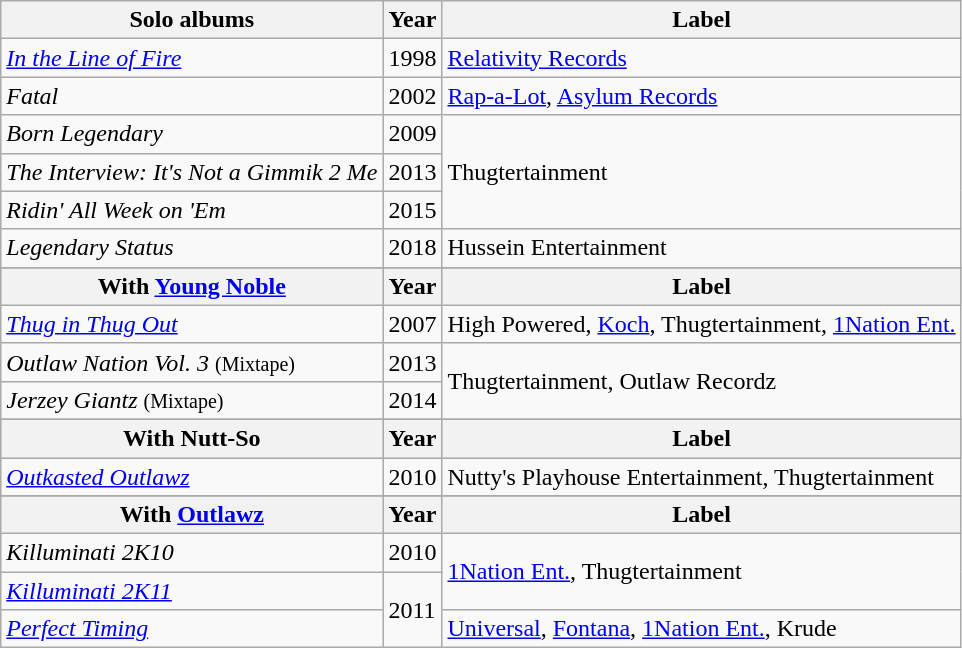<table class="wikitable">
<tr>
<th>Solo albums</th>
<th>Year</th>
<th>Label</th>
</tr>
<tr>
<td><em><a href='#'>In the Line of Fire</a></em></td>
<td>1998</td>
<td><a href='#'>Relativity Records</a></td>
</tr>
<tr>
<td><em>Fatal</em></td>
<td>2002</td>
<td><a href='#'>Rap-a-Lot</a>, <a href='#'>Asylum Records</a></td>
</tr>
<tr>
<td><em>Born Legendary</em></td>
<td>2009</td>
<td rowspan="3">Thugtertainment</td>
</tr>
<tr>
<td><em>The Interview: It's Not a Gimmik 2 Me</em></td>
<td>2013</td>
</tr>
<tr>
<td><em>Ridin' All Week on 'Em</em></td>
<td>2015</td>
</tr>
<tr>
<td><em>Legendary Status</em></td>
<td>2018</td>
<td>Hussein Entertainment</td>
</tr>
<tr>
</tr>
<tr bgcolor="#CCCCCC" align="center">
<th align="center">With <a href='#'>Young Noble</a></th>
<th align="center">Year</th>
<th align="center">Label</th>
</tr>
<tr>
<td><em><a href='#'>Thug in Thug Out</a></em></td>
<td>2007</td>
<td>High Powered, <a href='#'>Koch</a>, Thugtertainment, <a href='#'>1Nation Ent.</a></td>
</tr>
<tr>
<td><em>Outlaw Nation Vol. 3</em> <small>(Mixtape)</small></td>
<td rowspan="1">2013</td>
<td rowspan="2">Thugtertainment, Outlaw Recordz</td>
</tr>
<tr>
<td><em>Jerzey Giantz</em> <small>(Mixtape)</small></td>
<td rowspan="1">2014</td>
</tr>
<tr>
</tr>
<tr bgcolor="#CCCCCC" align="center">
<th align="center">With Nutt-So</th>
<th align="center">Year</th>
<th align="center">Label</th>
</tr>
<tr>
<td><em><a href='#'>Outkasted Outlawz</a></em></td>
<td>2010</td>
<td rowspan="1">Nutty's Playhouse Entertainment, Thugtertainment</td>
</tr>
<tr>
</tr>
<tr>
<th align="center">With <a href='#'>Outlawz</a></th>
<th align="center">Year</th>
<th align="center">Label</th>
</tr>
<tr>
<td><em>Killuminati 2K10</em></td>
<td>2010</td>
<td rowspan="2"><a href='#'>1Nation Ent.</a>, Thugtertainment</td>
</tr>
<tr>
<td><em><a href='#'>Killuminati 2K11</a></em></td>
<td rowspan="2">2011</td>
</tr>
<tr>
<td><em><a href='#'>Perfect Timing</a></em></td>
<td><a href='#'>Universal</a>, <a href='#'>Fontana</a>, <a href='#'>1Nation Ent.</a>, Krude</td>
</tr>
</table>
